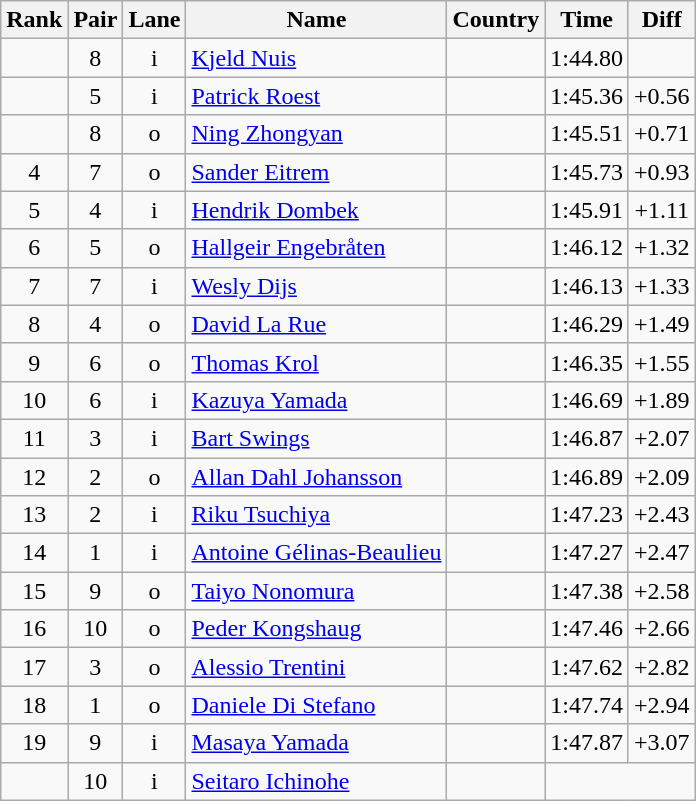<table class="wikitable sortable" style="text-align:center">
<tr>
<th>Rank</th>
<th>Pair</th>
<th>Lane</th>
<th>Name</th>
<th>Country</th>
<th>Time</th>
<th>Diff</th>
</tr>
<tr>
<td></td>
<td>8</td>
<td>i</td>
<td align=left><a href='#'>Kjeld Nuis</a></td>
<td align=left></td>
<td>1:44.80</td>
<td></td>
</tr>
<tr>
<td></td>
<td>5</td>
<td>i</td>
<td align=left><a href='#'>Patrick Roest</a></td>
<td align=left></td>
<td>1:45.36</td>
<td>+0.56</td>
</tr>
<tr>
<td></td>
<td>8</td>
<td>o</td>
<td align=left><a href='#'>Ning Zhongyan</a></td>
<td align=left></td>
<td>1:45.51</td>
<td>+0.71</td>
</tr>
<tr>
<td>4</td>
<td>7</td>
<td>o</td>
<td align=left><a href='#'>Sander Eitrem</a></td>
<td align=left></td>
<td>1:45.73</td>
<td>+0.93</td>
</tr>
<tr>
<td>5</td>
<td>4</td>
<td>i</td>
<td align=left><a href='#'>Hendrik Dombek</a></td>
<td align=left></td>
<td>1:45.91</td>
<td>+1.11</td>
</tr>
<tr>
<td>6</td>
<td>5</td>
<td>o</td>
<td align=left><a href='#'>Hallgeir Engebråten</a></td>
<td align=left></td>
<td>1:46.12</td>
<td>+1.32</td>
</tr>
<tr>
<td>7</td>
<td>7</td>
<td>i</td>
<td align=left><a href='#'>Wesly Dijs</a></td>
<td align=left></td>
<td>1:46.13</td>
<td>+1.33</td>
</tr>
<tr>
<td>8</td>
<td>4</td>
<td>o</td>
<td align=left><a href='#'>David La Rue</a></td>
<td align=left></td>
<td>1:46.29</td>
<td>+1.49</td>
</tr>
<tr>
<td>9</td>
<td>6</td>
<td>o</td>
<td align=left><a href='#'>Thomas Krol</a></td>
<td align=left></td>
<td>1:46.35</td>
<td>+1.55</td>
</tr>
<tr>
<td>10</td>
<td>6</td>
<td>i</td>
<td align=left><a href='#'>Kazuya Yamada</a></td>
<td align=left></td>
<td>1:46.69</td>
<td>+1.89</td>
</tr>
<tr>
<td>11</td>
<td>3</td>
<td>i</td>
<td align=left><a href='#'>Bart Swings</a></td>
<td align=left></td>
<td>1:46.87</td>
<td>+2.07</td>
</tr>
<tr>
<td>12</td>
<td>2</td>
<td>o</td>
<td align=left><a href='#'>Allan Dahl Johansson</a></td>
<td align=left></td>
<td>1:46.89</td>
<td>+2.09</td>
</tr>
<tr>
<td>13</td>
<td>2</td>
<td>i</td>
<td align=left><a href='#'>Riku Tsuchiya</a></td>
<td align=left></td>
<td>1:47.23</td>
<td>+2.43</td>
</tr>
<tr>
<td>14</td>
<td>1</td>
<td>i</td>
<td align=left><a href='#'>Antoine Gélinas-Beaulieu</a></td>
<td align=left></td>
<td>1:47.27</td>
<td>+2.47</td>
</tr>
<tr>
<td>15</td>
<td>9</td>
<td>o</td>
<td align=left><a href='#'>Taiyo Nonomura</a></td>
<td align=left></td>
<td>1:47.38</td>
<td>+2.58</td>
</tr>
<tr>
<td>16</td>
<td>10</td>
<td>o</td>
<td align=left><a href='#'>Peder Kongshaug</a></td>
<td align=left></td>
<td>1:47.46</td>
<td>+2.66</td>
</tr>
<tr>
<td>17</td>
<td>3</td>
<td>o</td>
<td align=left><a href='#'>Alessio Trentini</a></td>
<td align=left></td>
<td>1:47.62</td>
<td>+2.82</td>
</tr>
<tr>
<td>18</td>
<td>1</td>
<td>o</td>
<td align=left><a href='#'>Daniele Di Stefano</a></td>
<td align=left></td>
<td>1:47.74</td>
<td>+2.94</td>
</tr>
<tr>
<td>19</td>
<td>9</td>
<td>i</td>
<td align=left><a href='#'>Masaya Yamada</a></td>
<td align=left></td>
<td>1:47.87</td>
<td>+3.07</td>
</tr>
<tr>
<td></td>
<td>10</td>
<td>i</td>
<td align=left><a href='#'>Seitaro Ichinohe</a></td>
<td align=left></td>
<td colspan=2></td>
</tr>
</table>
